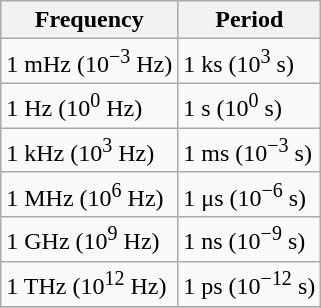<table class="wikitable">
<tr>
<th>Frequency</th>
<th>Period</th>
</tr>
<tr>
<td>1 mHz (10<sup>−3</sup> Hz)</td>
<td>1 ks (10<sup>3</sup> s)</td>
</tr>
<tr>
<td>1 Hz (10<sup>0</sup> Hz)</td>
<td>1 s (10<sup>0</sup> s)</td>
</tr>
<tr>
<td>1 kHz (10<sup>3</sup> Hz)</td>
<td>1 ms (10<sup>−3</sup> s)</td>
</tr>
<tr>
<td>1 MHz (10<sup>6</sup> Hz)</td>
<td>1 μs (10<sup>−6</sup> s)</td>
</tr>
<tr>
<td>1 GHz (10<sup>9</sup> Hz)</td>
<td>1 ns (10<sup>−9</sup> s)</td>
</tr>
<tr>
<td>1 THz (10<sup>12</sup> Hz)</td>
<td>1 ps (10<sup>−12</sup> s)</td>
</tr>
<tr>
</tr>
</table>
